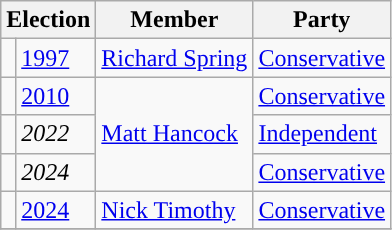<table class="wikitable">
<tr>
<th colspan="2">Election</th>
<th>Member</th>
<th>Party</th>
</tr>
<tr>
<td style="color:inherit;background-color: "></td>
<td><a href='#'>1997</a></td>
<td><a href='#'>Richard Spring</a></td>
<td><a href='#'>Conservative</a></td>
</tr>
<tr>
<td style="color:inherit;background-color: "></td>
<td><a href='#'>2010</a></td>
<td rowspan=3><a href='#'>Matt Hancock</a></td>
<td><a href='#'>Conservative</a></td>
</tr>
<tr>
<td style="color:inherit;background-color: "></td>
<td><em>2022</em></td>
<td><a href='#'>Independent</a></td>
</tr>
<tr>
<td style="color:inherit;background-color: "></td>
<td><em>2024</em></td>
<td><a href='#'>Conservative</a></td>
</tr>
<tr>
<td style="color:inherit;background-color: "></td>
<td><a href='#'>2024</a></td>
<td><a href='#'>Nick Timothy</a></td>
<td><a href='#'>Conservative</a></td>
</tr>
<tr>
</tr>
</table>
